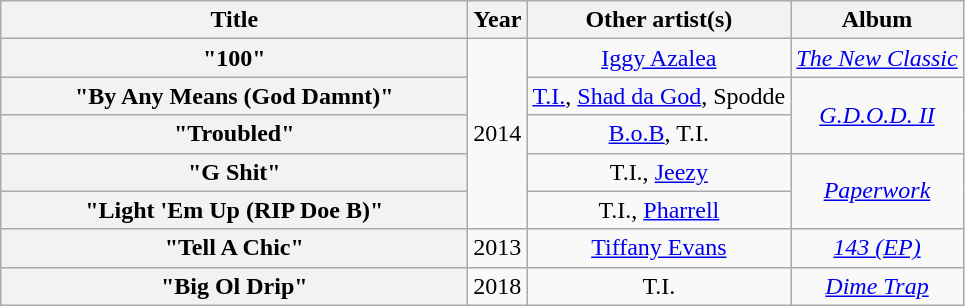<table class="wikitable plainrowheaders" style="text-align:center;">
<tr>
<th scope="col" style="width:19em;">Title</th>
<th scope="col">Year</th>
<th scope="col">Other artist(s)</th>
<th scope="col">Album</th>
</tr>
<tr>
<th scope="row">"100"</th>
<td rowspan="5">2014</td>
<td><a href='#'>Iggy Azalea</a></td>
<td><em><a href='#'>The New Classic</a></em></td>
</tr>
<tr>
<th scope="row">"By Any Means (God Damnt)"</th>
<td><a href='#'>T.I.</a>, <a href='#'>Shad da God</a>, Spodde</td>
<td rowspan="2"><em><a href='#'>G.D.O.D. II</a></em></td>
</tr>
<tr>
<th scope="row">"Troubled"</th>
<td><a href='#'>B.o.B</a>, T.I.</td>
</tr>
<tr>
<th scope="row">"G Shit"</th>
<td>T.I., <a href='#'>Jeezy</a></td>
<td rowspan="2"><em><a href='#'>Paperwork</a></em></td>
</tr>
<tr>
<th scope="row">"Light 'Em Up (RIP Doe B)"</th>
<td>T.I., <a href='#'>Pharrell</a></td>
</tr>
<tr>
<th scope="row">"Tell A Chic"</th>
<td>2013</td>
<td><a href='#'>Tiffany Evans</a></td>
<td><em><a href='#'>143 (EP)</a></em></td>
</tr>
<tr>
<th scope="row">"Big Ol Drip"</th>
<td>2018</td>
<td>T.I.</td>
<td rowspan="2"><em><a href='#'>Dime Trap</a></em></td>
</tr>
</table>
